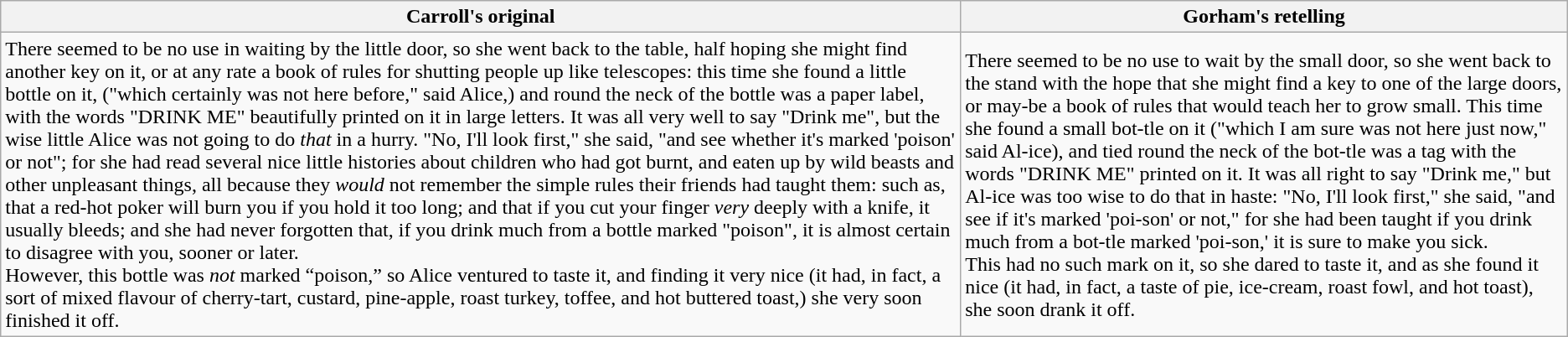<table class="wikitable">
<tr>
<th>Carroll's original</th>
<th>Gorham's retelling</th>
</tr>
<tr>
<td>There seemed to be no use in waiting by the little door, so she went back to the table, half hoping she might find another key on it, or at any rate a book of rules for shutting people up like telescopes: this time she found a little bottle on it, ("which certainly was not here before," said Alice,) and round the neck of the bottle was a paper label, with the words "DRINK ME" beautifully printed on it in large letters. It was all very well to say "Drink me", but the wise little Alice was not going to do <em>that</em> in a hurry. "No, I'll look first," she said, "and see whether it's marked 'poison' or not"; for she had read several nice little histories about children who had got burnt, and eaten up by wild beasts and other unpleasant things, all because they <em>would</em> not remember the simple rules their friends had taught them: such as, that a red-hot poker will burn you if you hold it too long; and that if you cut your finger <em>very</em> deeply with a knife, it usually bleeds; and she had never forgotten that, if you drink much from a bottle marked "poison", it is almost certain to disagree with you, sooner or later.<br>However, this bottle was <em>not</em> marked “poison,” so Alice ventured to taste it, and finding it very nice (it had, in fact, a sort of mixed flavour of cherry-tart, custard, pine-apple, roast turkey, toffee, and hot buttered toast,) she very soon finished it off.</td>
<td>There seemed to be no use to wait by the small door, so she went back to the stand with the hope that she might find a key to one of the large doors, or may-be a book of rules that would teach her to grow small. This time she found a small bot-tle on it ("which I am sure was not here just now," said Al-ice), and tied round the neck of the bot-tle was a tag with the words "DRINK ME" printed on it. It was all right to say "Drink me," but Al-ice was too wise to do that in haste: "No, I'll look first," she said, "and see if it's marked 'poi-son' or not," for she had been taught if you drink much from a bot-tle marked 'poi-son,' it is sure to make you sick.<br>This had no such mark on it, so she dared to taste it, and as she found it nice (it had, in fact, a taste of pie, ice-cream, roast fowl, and hot toast), she soon drank it off.</td>
</tr>
</table>
